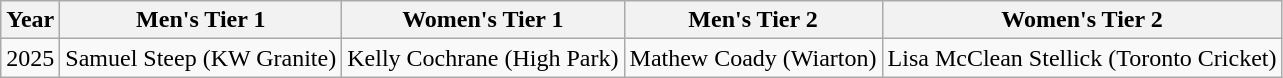<table class="wikitable">
<tr>
<th>Year</th>
<th>Men's Tier 1</th>
<th>Women's Tier 1</th>
<th>Men's Tier 2</th>
<th>Women's Tier 2</th>
</tr>
<tr>
<td>2025</td>
<td>Samuel Steep (KW Granite)</td>
<td>Kelly Cochrane (High Park)</td>
<td>Mathew Coady (Wiarton)</td>
<td>Lisa McClean Stellick (Toronto Cricket)</td>
</tr>
</table>
